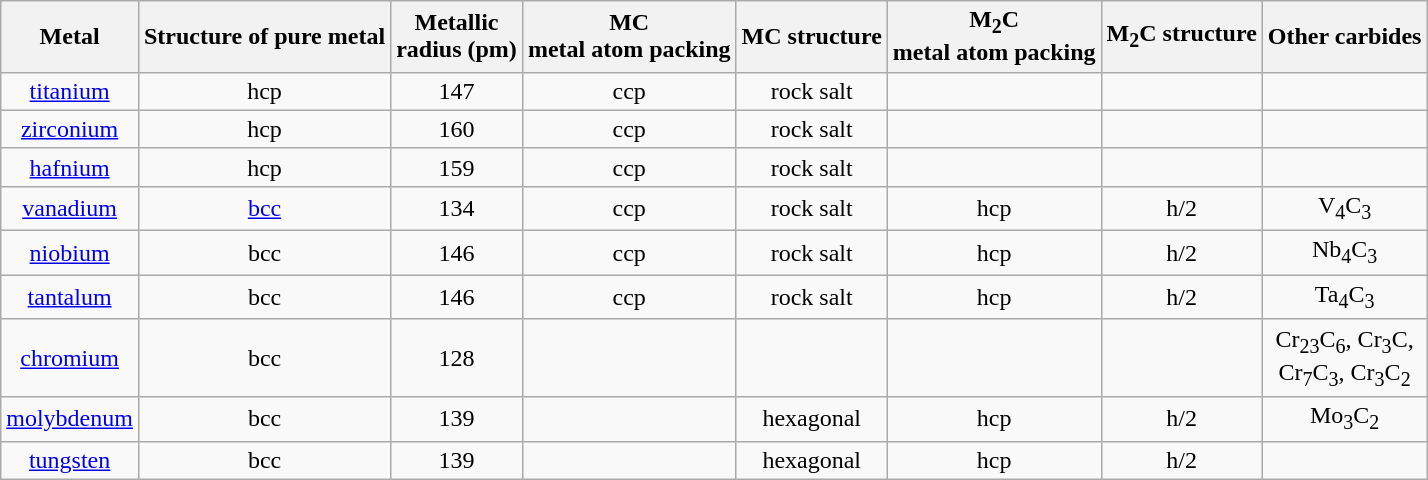<table class="wikitable" style="text-align:center">
<tr>
<th>Metal</th>
<th>Structure of pure metal</th>
<th>Metallic <br>radius (pm)</th>
<th>MC <br>metal atom packing</th>
<th>MC structure</th>
<th>M<sub>2</sub>C <br>metal atom packing</th>
<th>M<sub>2</sub>C structure</th>
<th>Other carbides</th>
</tr>
<tr>
<td><a href='#'>titanium</a></td>
<td>hcp</td>
<td>147</td>
<td>ccp</td>
<td>rock salt</td>
<td></td>
<td></td>
<td></td>
</tr>
<tr>
<td><a href='#'>zirconium</a></td>
<td>hcp</td>
<td>160</td>
<td>ccp</td>
<td>rock salt</td>
<td></td>
<td></td>
<td></td>
</tr>
<tr>
<td><a href='#'>hafnium</a></td>
<td>hcp</td>
<td>159</td>
<td>ccp</td>
<td>rock salt</td>
<td></td>
<td></td>
<td></td>
</tr>
<tr>
<td><a href='#'>vanadium</a></td>
<td><a href='#'>bcc</a></td>
<td>134</td>
<td>ccp</td>
<td>rock salt</td>
<td>hcp</td>
<td>h/2</td>
<td>V<sub>4</sub>C<sub>3</sub></td>
</tr>
<tr>
<td><a href='#'>niobium</a></td>
<td>bcc</td>
<td>146</td>
<td>ccp</td>
<td>rock salt</td>
<td>hcp</td>
<td>h/2</td>
<td>Nb<sub>4</sub>C<sub>3</sub></td>
</tr>
<tr>
<td><a href='#'>tantalum</a></td>
<td>bcc</td>
<td>146</td>
<td>ccp</td>
<td>rock salt</td>
<td>hcp</td>
<td>h/2</td>
<td>Ta<sub>4</sub>C<sub>3</sub></td>
</tr>
<tr>
<td><a href='#'>chromium</a></td>
<td>bcc</td>
<td>128</td>
<td></td>
<td></td>
<td></td>
<td></td>
<td>Cr<sub>23</sub>C<sub>6</sub>, Cr<sub>3</sub>C,<br> Cr<sub>7</sub>C<sub>3</sub>, Cr<sub>3</sub>C<sub>2</sub></td>
</tr>
<tr>
<td><a href='#'>molybdenum</a></td>
<td>bcc</td>
<td>139</td>
<td></td>
<td>hexagonal</td>
<td>hcp</td>
<td>h/2</td>
<td>Mo<sub>3</sub>C<sub>2</sub></td>
</tr>
<tr>
<td><a href='#'>tungsten</a></td>
<td>bcc</td>
<td>139</td>
<td></td>
<td>hexagonal</td>
<td>hcp</td>
<td>h/2</td>
<td></td>
</tr>
</table>
